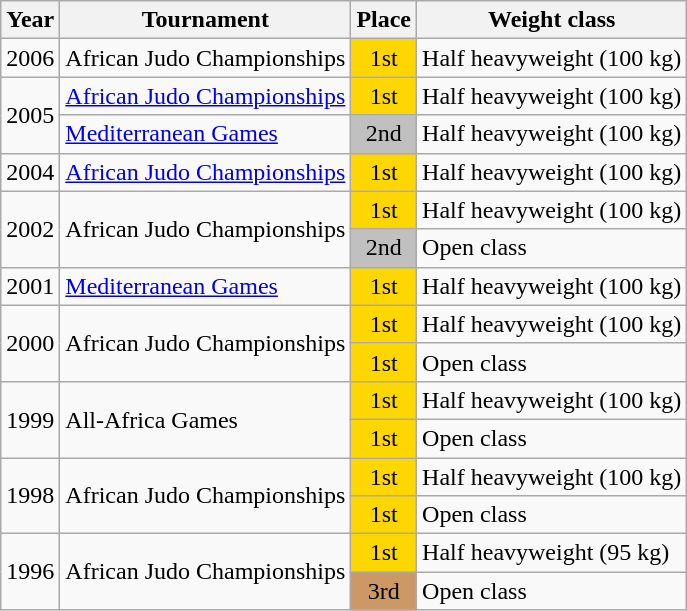<table class=wikitable>
<tr>
<th>Year</th>
<th>Tournament</th>
<th>Place</th>
<th>Weight class</th>
</tr>
<tr>
<td>2006</td>
<td>African Judo Championships</td>
<td bgcolor="gold" align="center">1st</td>
<td>Half heavyweight (100 kg)</td>
</tr>
<tr>
<td rowspan=2>2005</td>
<td><a href='#'>African Judo Championships</a></td>
<td bgcolor="gold" align="center">1st</td>
<td>Half heavyweight (100 kg)</td>
</tr>
<tr>
<td><a href='#'>Mediterranean Games</a></td>
<td bgcolor="silver" align="center">2nd</td>
<td>Half heavyweight (100 kg)</td>
</tr>
<tr>
<td>2004</td>
<td><a href='#'>African Judo Championships</a></td>
<td bgcolor="gold" align="center">1st</td>
<td>Half heavyweight (100 kg)</td>
</tr>
<tr>
<td rowspan=2>2002</td>
<td rowspan=2>African Judo Championships</td>
<td bgcolor="gold" align="center">1st</td>
<td>Half heavyweight (100 kg)</td>
</tr>
<tr>
<td bgcolor="silver" align="center">2nd</td>
<td>Open class</td>
</tr>
<tr>
<td>2001</td>
<td><a href='#'>Mediterranean Games</a></td>
<td bgcolor="gold" align="center">1st</td>
<td>Half heavyweight (100 kg)</td>
</tr>
<tr>
<td rowspan=2>2000</td>
<td rowspan=2>African Judo Championships</td>
<td bgcolor="gold" align="center">1st</td>
<td>Half heavyweight (100 kg)</td>
</tr>
<tr>
<td bgcolor="gold" align="center">1st</td>
<td>Open class</td>
</tr>
<tr>
<td rowspan=2>1999</td>
<td rowspan=2>All-Africa Games</td>
<td bgcolor="gold" align="center">1st</td>
<td>Half heavyweight (100 kg)</td>
</tr>
<tr>
<td bgcolor="gold" align="center">1st</td>
<td>Open class</td>
</tr>
<tr>
<td rowspan=2>1998</td>
<td rowspan=2>African Judo Championships</td>
<td bgcolor="gold" align="center">1st</td>
<td>Half heavyweight (100 kg)</td>
</tr>
<tr>
<td bgcolor="gold" align="center">1st</td>
<td>Open class</td>
</tr>
<tr>
<td rowspan=2>1996</td>
<td rowspan=2>African Judo Championships</td>
<td bgcolor="gold" align="center">1st</td>
<td>Half heavyweight (95 kg)</td>
</tr>
<tr>
<td bgcolor="cc9966" align="center">3rd</td>
<td>Open class</td>
</tr>
</table>
